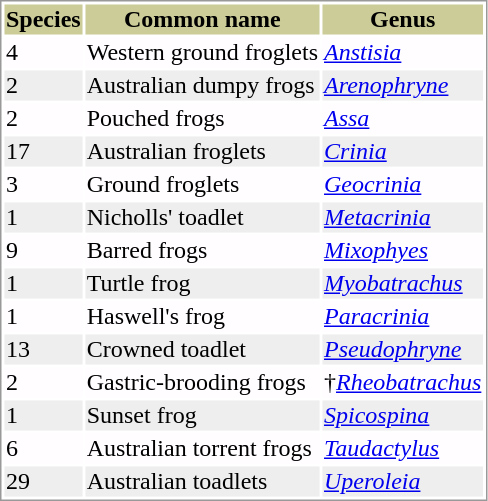<table style="text-align:left; border:1px solid #999999; ">
<tr style="background:#CCCC99; text-align: center; ">
<th>Species</th>
<th>Common name</th>
<th>Genus</th>
</tr>
<tr style="background:#FFFDFF;">
<td>4</td>
<td>Western ground froglets</td>
<td><em><a href='#'>Anstisia</a></em> </td>
</tr>
<tr style="background:#EEEEEE;">
<td>2</td>
<td>Australian dumpy frogs</td>
<td><em><a href='#'>Arenophryne</a></em> </td>
</tr>
<tr style="background:#FFFDFF;">
<td>2</td>
<td>Pouched frogs</td>
<td><em><a href='#'>Assa</a></em> </td>
</tr>
<tr style="background:#EEEEEE;">
<td>17</td>
<td>Australian froglets</td>
<td><em><a href='#'>Crinia</a></em> </td>
</tr>
<tr style="background:#FFFDFF;">
<td>3</td>
<td>Ground froglets</td>
<td><em><a href='#'>Geocrinia</a></em> </td>
</tr>
<tr style="background:#EEEEEE;">
<td>1</td>
<td>Nicholls' toadlet</td>
<td><em><a href='#'>Metacrinia</a></em> </td>
</tr>
<tr style="background:#FFFDFF;">
<td>9</td>
<td>Barred frogs</td>
<td><em><a href='#'>Mixophyes</a></em> </td>
</tr>
<tr style="background:#EEEEEE;">
<td>1</td>
<td>Turtle frog</td>
<td><em><a href='#'>Myobatrachus</a></em> </td>
</tr>
<tr style="background:#FFFDFF;">
<td>1</td>
<td>Haswell's frog</td>
<td><em><a href='#'>Paracrinia</a></em> </td>
</tr>
<tr style="background:#EEEEEE;">
<td>13</td>
<td>Crowned toadlet</td>
<td><em><a href='#'>Pseudophryne</a></em> </td>
</tr>
<tr style="background:#FFFDFF;">
<td>2</td>
<td>Gastric-brooding frogs</td>
<td>†<em><a href='#'>Rheobatrachus</a></em> </td>
</tr>
<tr style="background:#EEEEEE;">
<td>1</td>
<td>Sunset frog</td>
<td><em><a href='#'>Spicospina</a></em> </td>
</tr>
<tr style="background:#FFFDFF;">
<td>6</td>
<td>Australian torrent frogs</td>
<td><em><a href='#'>Taudactylus</a></em> </td>
</tr>
<tr style="background:#EEEEEE;">
<td>29</td>
<td>Australian toadlets</td>
<td><em><a href='#'>Uperoleia</a></em> </td>
</tr>
</table>
